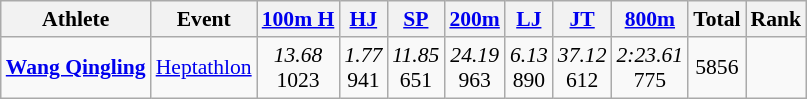<table class="wikitable" style="text-align:center; font-size:90%">
<tr>
<th>Athlete</th>
<th>Event</th>
<th><a href='#'>100m H</a></th>
<th><a href='#'>HJ</a></th>
<th><a href='#'>SP</a></th>
<th><a href='#'>200m</a></th>
<th><a href='#'>LJ</a></th>
<th><a href='#'>JT</a></th>
<th><a href='#'>800m</a></th>
<th>Total</th>
<th>Rank</th>
</tr>
<tr>
<td align="left"><strong><a href='#'>Wang Qingling</a></strong></td>
<td align="left"><a href='#'>Heptathlon</a></td>
<td><em>13.68</em><br>1023</td>
<td><em>1.77</em><br>941</td>
<td><em>11.85</em><br>651</td>
<td><em>24.19</em><br>963</td>
<td><em>6.13</em><br>890</td>
<td><em>37.12</em><br>612</td>
<td><em>2:23.61</em><br>775</td>
<td>5856</td>
<td></td>
</tr>
</table>
